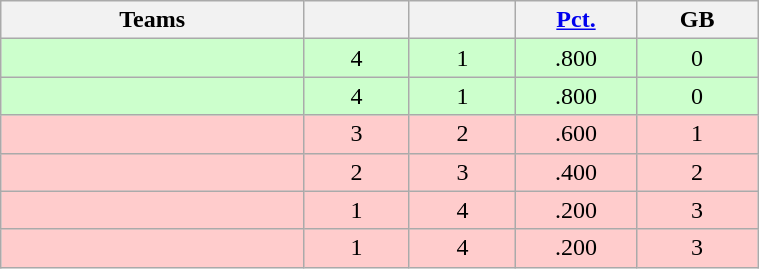<table class="wikitable" width="40%" style="text-align:center;">
<tr>
<th width="20%">Teams</th>
<th width="7%"></th>
<th width="7%"></th>
<th width="8%"><a href='#'>Pct.</a></th>
<th width="8%">GB</th>
</tr>
<tr bgcolor="#cfc">
<td align=left></td>
<td>4</td>
<td>1</td>
<td>.800</td>
<td>0</td>
</tr>
<tr bgcolor="#cfc">
<td align=left></td>
<td>4</td>
<td>1</td>
<td>.800</td>
<td>0</td>
</tr>
<tr bgcolor="#fcc">
<td align=left></td>
<td>3</td>
<td>2</td>
<td>.600</td>
<td>1</td>
</tr>
<tr bgcolor="#fcc">
<td align=left></td>
<td>2</td>
<td>3</td>
<td>.400</td>
<td>2</td>
</tr>
<tr bgcolor="#fcc">
<td align=left></td>
<td>1</td>
<td>4</td>
<td>.200</td>
<td>3</td>
</tr>
<tr bgcolor="#fcc">
<td align=left></td>
<td>1</td>
<td>4</td>
<td>.200</td>
<td>3</td>
</tr>
</table>
